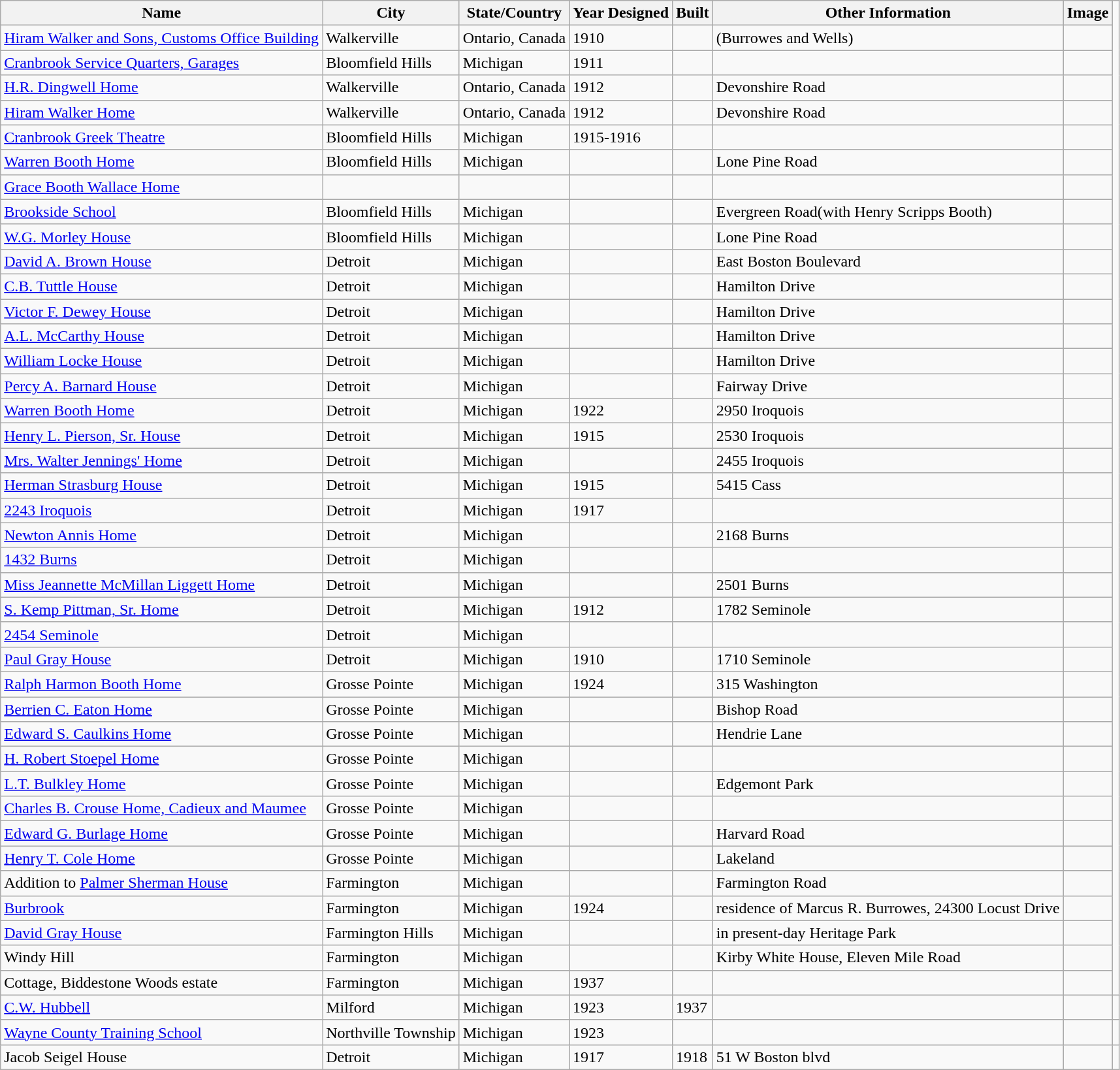<table class="wikitable sortable">
<tr>
<th>Name</th>
<th>City</th>
<th>State/Country</th>
<th>Year Designed</th>
<th>Built</th>
<th>Other Information</th>
<th>Image</th>
</tr>
<tr>
<td><a href='#'>Hiram Walker and Sons, Customs Office Building</a></td>
<td>Walkerville</td>
<td>Ontario, Canada</td>
<td>1910</td>
<td></td>
<td>(Burrowes and Wells)</td>
<td></td>
</tr>
<tr>
<td><a href='#'>Cranbrook Service Quarters, Garages</a></td>
<td>Bloomfield Hills</td>
<td>Michigan</td>
<td>1911</td>
<td></td>
<td></td>
<td></td>
</tr>
<tr>
<td><a href='#'>H.R. Dingwell Home</a></td>
<td>Walkerville</td>
<td>Ontario, Canada</td>
<td>1912</td>
<td></td>
<td>Devonshire Road</td>
<td></td>
</tr>
<tr>
<td><a href='#'>Hiram Walker Home</a></td>
<td>Walkerville</td>
<td>Ontario, Canada</td>
<td>1912</td>
<td></td>
<td>Devonshire Road</td>
<td></td>
</tr>
<tr>
<td><a href='#'>Cranbrook Greek Theatre</a></td>
<td>Bloomfield Hills</td>
<td>Michigan</td>
<td>1915-1916</td>
<td></td>
<td></td>
<td></td>
</tr>
<tr>
<td><a href='#'>Warren Booth Home</a></td>
<td>Bloomfield Hills</td>
<td>Michigan</td>
<td></td>
<td></td>
<td>Lone Pine Road</td>
<td></td>
</tr>
<tr>
<td><a href='#'>Grace Booth Wallace Home</a></td>
<td></td>
<td></td>
<td></td>
<td></td>
<td></td>
<td></td>
</tr>
<tr>
<td><a href='#'>Brookside School</a></td>
<td>Bloomfield Hills</td>
<td>Michigan</td>
<td></td>
<td></td>
<td>Evergreen Road(with Henry Scripps Booth)</td>
<td></td>
</tr>
<tr>
<td><a href='#'>W.G. Morley House</a></td>
<td>Bloomfield Hills</td>
<td>Michigan</td>
<td></td>
<td></td>
<td>Lone Pine Road</td>
<td></td>
</tr>
<tr>
<td><a href='#'>David A. Brown House</a></td>
<td>Detroit</td>
<td>Michigan</td>
<td></td>
<td></td>
<td>East Boston Boulevard</td>
<td></td>
</tr>
<tr>
<td><a href='#'>C.B. Tuttle House</a></td>
<td>Detroit</td>
<td>Michigan</td>
<td></td>
<td></td>
<td>Hamilton Drive</td>
<td></td>
</tr>
<tr>
<td><a href='#'>Victor F. Dewey House</a></td>
<td>Detroit</td>
<td>Michigan</td>
<td></td>
<td></td>
<td>Hamilton Drive</td>
<td></td>
</tr>
<tr>
<td><a href='#'>A.L. McCarthy House</a></td>
<td>Detroit</td>
<td>Michigan</td>
<td></td>
<td></td>
<td>Hamilton Drive</td>
<td></td>
</tr>
<tr>
<td><a href='#'>William Locke House</a></td>
<td>Detroit</td>
<td>Michigan</td>
<td></td>
<td></td>
<td>Hamilton Drive</td>
<td></td>
</tr>
<tr>
<td><a href='#'>Percy A. Barnard House</a></td>
<td>Detroit</td>
<td>Michigan</td>
<td></td>
<td></td>
<td>Fairway Drive</td>
<td></td>
</tr>
<tr>
<td><a href='#'>Warren Booth Home</a></td>
<td>Detroit</td>
<td>Michigan</td>
<td>1922</td>
<td></td>
<td>2950 Iroquois</td>
<td></td>
</tr>
<tr>
<td><a href='#'>Henry L. Pierson, Sr. House</a></td>
<td>Detroit</td>
<td>Michigan</td>
<td>1915</td>
<td></td>
<td>2530 Iroquois</td>
<td></td>
</tr>
<tr>
<td><a href='#'>Mrs. Walter Jennings' Home</a></td>
<td>Detroit</td>
<td>Michigan</td>
<td></td>
<td></td>
<td>2455 Iroquois</td>
<td></td>
</tr>
<tr>
<td><a href='#'>Herman Strasburg House</a></td>
<td>Detroit</td>
<td>Michigan</td>
<td>1915</td>
<td></td>
<td>5415 Cass</td>
<td></td>
</tr>
<tr>
<td><a href='#'>2243 Iroquois</a></td>
<td>Detroit</td>
<td>Michigan</td>
<td>1917</td>
<td></td>
<td></td>
<td></td>
</tr>
<tr>
<td><a href='#'>Newton Annis Home</a></td>
<td>Detroit</td>
<td>Michigan</td>
<td></td>
<td></td>
<td>2168 Burns</td>
<td></td>
</tr>
<tr>
<td><a href='#'>1432 Burns</a></td>
<td>Detroit</td>
<td>Michigan</td>
<td></td>
<td></td>
<td></td>
<td></td>
</tr>
<tr>
<td><a href='#'>Miss Jeannette McMillan Liggett Home</a></td>
<td>Detroit</td>
<td>Michigan</td>
<td></td>
<td></td>
<td>2501 Burns</td>
<td></td>
</tr>
<tr>
<td><a href='#'>S. Kemp Pittman, Sr. Home</a></td>
<td>Detroit</td>
<td>Michigan</td>
<td>1912</td>
<td></td>
<td>1782 Seminole</td>
<td></td>
</tr>
<tr>
<td><a href='#'>2454 Seminole</a></td>
<td>Detroit</td>
<td>Michigan</td>
<td></td>
<td></td>
<td></td>
<td></td>
</tr>
<tr>
<td><a href='#'>Paul Gray House</a></td>
<td>Detroit</td>
<td>Michigan</td>
<td>1910</td>
<td></td>
<td>1710 Seminole</td>
<td></td>
</tr>
<tr>
<td><a href='#'>Ralph Harmon Booth Home</a></td>
<td>Grosse Pointe</td>
<td>Michigan</td>
<td>1924</td>
<td></td>
<td>315 Washington</td>
<td></td>
</tr>
<tr>
<td><a href='#'>Berrien C. Eaton Home</a></td>
<td>Grosse Pointe</td>
<td>Michigan</td>
<td></td>
<td></td>
<td>Bishop Road</td>
<td></td>
</tr>
<tr>
<td><a href='#'>Edward S. Caulkins Home</a></td>
<td>Grosse Pointe</td>
<td>Michigan</td>
<td></td>
<td></td>
<td>Hendrie Lane</td>
<td></td>
</tr>
<tr>
<td><a href='#'>H. Robert Stoepel Home</a></td>
<td>Grosse Pointe</td>
<td>Michigan</td>
<td></td>
<td></td>
<td></td>
<td></td>
</tr>
<tr>
<td><a href='#'>L.T. Bulkley Home</a></td>
<td>Grosse Pointe</td>
<td>Michigan</td>
<td></td>
<td></td>
<td>Edgemont Park</td>
<td></td>
</tr>
<tr>
<td><a href='#'>Charles B. Crouse Home, Cadieux and Maumee</a></td>
<td>Grosse Pointe</td>
<td>Michigan</td>
<td></td>
<td></td>
<td></td>
<td></td>
</tr>
<tr>
<td><a href='#'>Edward G. Burlage Home</a></td>
<td>Grosse Pointe</td>
<td>Michigan</td>
<td></td>
<td></td>
<td>Harvard Road</td>
<td></td>
</tr>
<tr>
<td><a href='#'>Henry T. Cole Home</a></td>
<td>Grosse Pointe</td>
<td>Michigan</td>
<td></td>
<td></td>
<td>Lakeland</td>
<td></td>
</tr>
<tr>
<td>Addition to <a href='#'>Palmer Sherman House</a></td>
<td>Farmington</td>
<td>Michigan</td>
<td></td>
<td></td>
<td>Farmington Road</td>
<td></td>
</tr>
<tr>
<td><a href='#'>Burbrook</a></td>
<td>Farmington</td>
<td>Michigan</td>
<td>1924</td>
<td></td>
<td>residence of Marcus R. Burrowes, 24300 Locust Drive</td>
<td></td>
</tr>
<tr>
<td><a href='#'>David Gray House</a></td>
<td>Farmington Hills</td>
<td>Michigan</td>
<td></td>
<td></td>
<td>in present-day Heritage Park</td>
<td></td>
</tr>
<tr>
<td>Windy Hill</td>
<td>Farmington</td>
<td>Michigan</td>
<td></td>
<td></td>
<td>Kirby White House, Eleven Mile Road</td>
<td></td>
</tr>
<tr>
<td>Cottage, Biddestone Woods estate</td>
<td>Farmington</td>
<td>Michigan</td>
<td>1937</td>
<td></td>
<td></td>
<td></td>
</tr>
<tr>
<td><a href='#'>C.W. Hubbell</a></td>
<td>Milford</td>
<td>Michigan</td>
<td>1923</td>
<td>1937</td>
<td></td>
<td></td>
<td></td>
</tr>
<tr>
<td><a href='#'>Wayne County Training School</a></td>
<td>Northville Township</td>
<td>Michigan</td>
<td>1923</td>
<td></td>
<td></td>
<td></td>
<td></td>
</tr>
<tr>
<td>Jacob Seigel House</td>
<td>Detroit</td>
<td>Michigan</td>
<td>1917</td>
<td>1918</td>
<td>51 W Boston blvd</td>
<td></td>
<td></td>
</tr>
</table>
